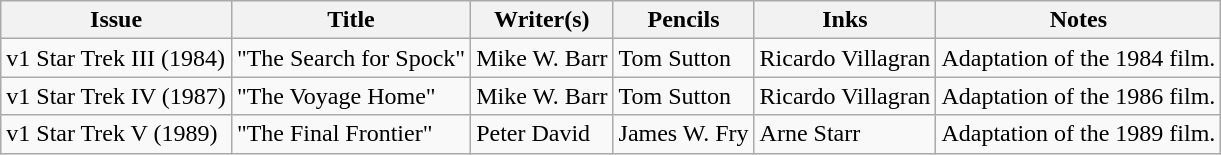<table class="wikitable">
<tr>
<th>Issue</th>
<th>Title</th>
<th>Writer(s)</th>
<th>Pencils</th>
<th>Inks</th>
<th>Notes</th>
</tr>
<tr>
<td>v1 Star Trek III (1984)</td>
<td>"The Search for Spock"</td>
<td>Mike W. Barr</td>
<td>Tom Sutton</td>
<td>Ricardo Villagran</td>
<td>Adaptation of the 1984 film.</td>
</tr>
<tr>
<td>v1 Star Trek IV (1987)</td>
<td>"The Voyage Home"</td>
<td>Mike W. Barr</td>
<td>Tom Sutton</td>
<td>Ricardo Villagran</td>
<td>Adaptation of the 1986 film.</td>
</tr>
<tr>
<td>v1 Star Trek V (1989)</td>
<td>"The Final Frontier"</td>
<td>Peter David</td>
<td>James W. Fry</td>
<td>Arne Starr</td>
<td>Adaptation of the 1989 film.</td>
</tr>
</table>
